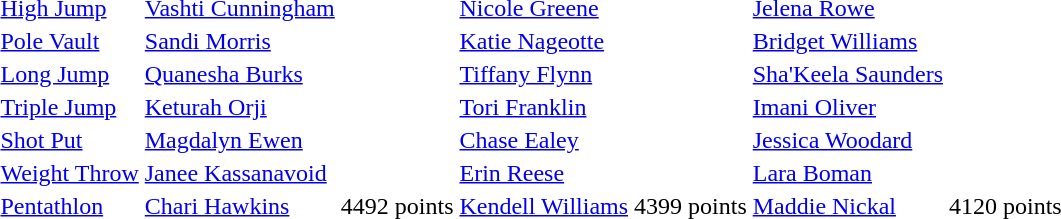<table>
<tr>
<td><a href='#'>High Jump</a></td>
<td><a href='#'>Vashti Cunningham</a></td>
<td></td>
<td><a href='#'>Nicole Greene</a></td>
<td></td>
<td><a href='#'>Jelena Rowe</a></td>
<td></td>
</tr>
<tr>
<td><a href='#'>Pole Vault</a></td>
<td><a href='#'>Sandi Morris</a></td>
<td></td>
<td><a href='#'>Katie Nageotte</a></td>
<td></td>
<td><a href='#'>Bridget Williams</a></td>
<td></td>
</tr>
<tr>
<td><a href='#'>Long Jump</a></td>
<td><a href='#'>Quanesha Burks</a></td>
<td></td>
<td><a href='#'>Tiffany Flynn</a></td>
<td></td>
<td><a href='#'>Sha'Keela Saunders</a></td>
<td></td>
</tr>
<tr>
<td><a href='#'>Triple Jump</a></td>
<td><a href='#'>Keturah Orji</a></td>
<td></td>
<td><a href='#'>Tori Franklin</a></td>
<td></td>
<td><a href='#'>Imani Oliver</a></td>
<td></td>
</tr>
<tr>
<td><a href='#'>Shot Put</a></td>
<td><a href='#'>Magdalyn Ewen</a></td>
<td></td>
<td><a href='#'>Chase Ealey</a></td>
<td></td>
<td><a href='#'>Jessica Woodard</a></td>
<td></td>
</tr>
<tr>
<td><a href='#'>Weight Throw</a></td>
<td><a href='#'>Janee Kassanavoid</a></td>
<td></td>
<td><a href='#'>Erin Reese</a></td>
<td></td>
<td><a href='#'>Lara Boman</a></td>
<td></td>
</tr>
<tr>
<td><a href='#'>Pentathlon</a></td>
<td><a href='#'>Chari Hawkins</a></td>
<td>4492 points</td>
<td><a href='#'>Kendell Williams</a></td>
<td>4399 points</td>
<td><a href='#'>Maddie Nickal</a></td>
<td>4120 points</td>
</tr>
</table>
